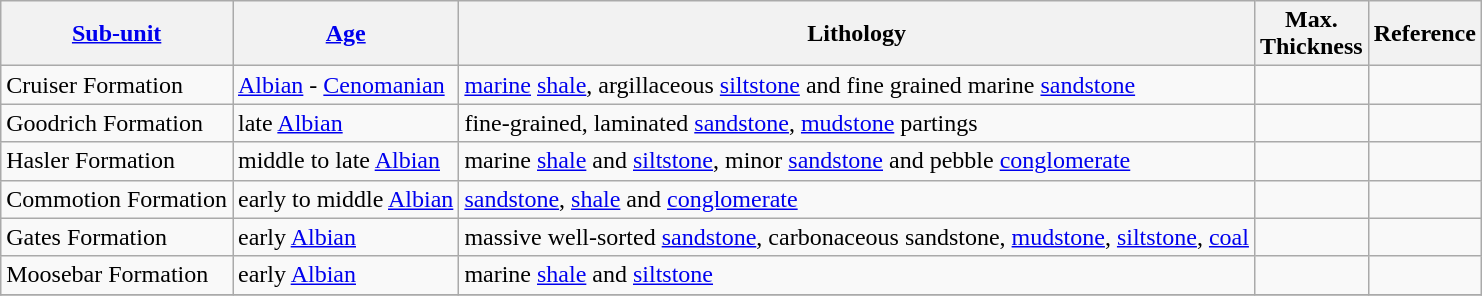<table class="wikitable">
<tr>
<th><a href='#'>Sub-unit</a></th>
<th><a href='#'>Age</a></th>
<th>Lithology</th>
<th>Max.<br>Thickness</th>
<th>Reference</th>
</tr>
<tr>
<td>Cruiser Formation</td>
<td><a href='#'>Albian</a> - <a href='#'>Cenomanian</a></td>
<td><a href='#'>marine</a> <a href='#'>shale</a>, argillaceous <a href='#'>siltstone</a> and fine grained marine <a href='#'>sandstone</a></td>
<td></td>
<td></td>
</tr>
<tr>
<td>Goodrich Formation</td>
<td>late <a href='#'>Albian</a></td>
<td>fine-grained, laminated <a href='#'>sandstone</a>, <a href='#'>mudstone</a> partings</td>
<td></td>
<td></td>
</tr>
<tr>
<td>Hasler Formation</td>
<td>middle to late <a href='#'>Albian</a></td>
<td>marine <a href='#'>shale</a> and <a href='#'>siltstone</a>, minor <a href='#'>sandstone</a> and pebble <a href='#'>conglomerate</a></td>
<td></td>
<td></td>
</tr>
<tr>
<td>Commotion Formation</td>
<td>early to middle <a href='#'>Albian</a></td>
<td><a href='#'>sandstone</a>, <a href='#'>shale</a> and <a href='#'>conglomerate</a></td>
<td></td>
<td></td>
</tr>
<tr>
<td>Gates Formation</td>
<td>early <a href='#'>Albian</a></td>
<td>massive well-sorted <a href='#'>sandstone</a>, carbonaceous sandstone, <a href='#'>mudstone</a>, <a href='#'>siltstone</a>, <a href='#'>coal</a></td>
<td></td>
<td></td>
</tr>
<tr>
<td>Moosebar Formation</td>
<td>early <a href='#'>Albian</a></td>
<td>marine <a href='#'>shale</a> and <a href='#'>siltstone</a></td>
<td></td>
<td></td>
</tr>
<tr>
</tr>
</table>
